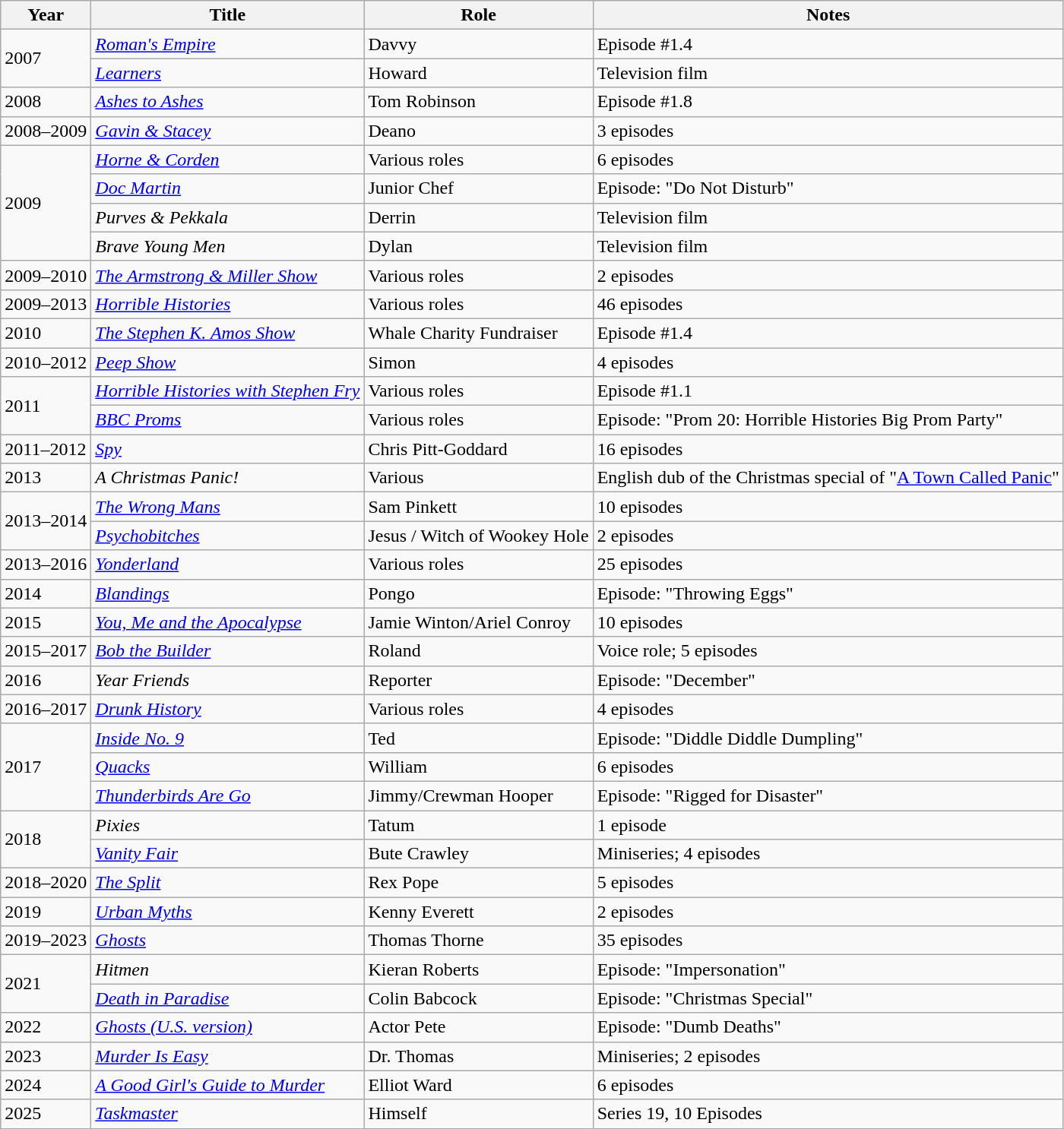<table class="wikitable sortable">
<tr>
<th>Year</th>
<th>Title</th>
<th>Role</th>
<th class="unsortable">Notes</th>
</tr>
<tr>
<td rowspan="2">2007</td>
<td><em><a href='#'>Roman's Empire</a></em></td>
<td>Davvy</td>
<td>Episode #1.4</td>
</tr>
<tr>
<td><em><a href='#'>Learners</a></em></td>
<td>Howard</td>
<td>Television film</td>
</tr>
<tr>
<td>2008</td>
<td><em><a href='#'>Ashes to Ashes</a></em></td>
<td>Tom Robinson</td>
<td>Episode #1.8</td>
</tr>
<tr>
<td>2008–2009</td>
<td><em><a href='#'>Gavin & Stacey</a></em></td>
<td>Deano</td>
<td>3 episodes</td>
</tr>
<tr>
<td rowspan="4">2009</td>
<td><em><a href='#'>Horne & Corden</a></em></td>
<td>Various roles</td>
<td>6 episodes</td>
</tr>
<tr>
<td><em><a href='#'>Doc Martin</a></em></td>
<td>Junior Chef</td>
<td>Episode: "Do Not Disturb"</td>
</tr>
<tr>
<td><em>Purves & Pekkala</em></td>
<td>Derrin</td>
<td>Television film</td>
</tr>
<tr>
<td><em>Brave Young Men</em></td>
<td>Dylan</td>
<td>Television film</td>
</tr>
<tr>
<td>2009–2010</td>
<td><em><a href='#'>The Armstrong & Miller Show</a></em></td>
<td>Various roles</td>
<td>2 episodes</td>
</tr>
<tr>
<td>2009–2013</td>
<td><em><a href='#'>Horrible Histories</a></em></td>
<td>Various roles</td>
<td>46 episodes</td>
</tr>
<tr>
<td>2010</td>
<td><em><a href='#'>The Stephen K. Amos Show</a></em></td>
<td>Whale Charity Fundraiser</td>
<td>Episode #1.4</td>
</tr>
<tr>
<td>2010–2012</td>
<td><em><a href='#'>Peep Show</a></em></td>
<td>Simon</td>
<td>4 episodes</td>
</tr>
<tr>
<td rowspan="2">2011</td>
<td><em><a href='#'>Horrible Histories with Stephen Fry</a></em></td>
<td>Various roles</td>
<td>Episode #1.1</td>
</tr>
<tr>
<td><em><a href='#'>BBC Proms</a></em></td>
<td>Various roles</td>
<td>Episode: "Prom 20: Horrible Histories Big Prom Party"</td>
</tr>
<tr>
<td>2011–2012</td>
<td><em><a href='#'>Spy</a></em></td>
<td>Chris Pitt-Goddard</td>
<td>16 episodes</td>
</tr>
<tr>
<td>2013</td>
<td><em>A Christmas Panic!</em></td>
<td>Various</td>
<td>English dub of the Christmas special of "<a href='#'>A Town Called Panic</a>"</td>
</tr>
<tr>
<td rowspan="2">2013–2014</td>
<td><em><a href='#'>The Wrong Mans</a></em></td>
<td>Sam Pinkett</td>
<td>10 episodes</td>
</tr>
<tr>
<td><em><a href='#'>Psychobitches</a></em></td>
<td>Jesus / Witch of Wookey Hole</td>
<td>2 episodes</td>
</tr>
<tr>
<td>2013–2016</td>
<td><em><a href='#'>Yonderland</a></em></td>
<td>Various roles</td>
<td>25 episodes</td>
</tr>
<tr>
<td>2014</td>
<td><em><a href='#'>Blandings</a></em></td>
<td>Pongo</td>
<td>Episode: "Throwing Eggs"</td>
</tr>
<tr>
<td>2015</td>
<td><em><a href='#'>You, Me and the Apocalypse</a></em></td>
<td>Jamie Winton/Ariel Conroy</td>
<td>10 episodes</td>
</tr>
<tr>
<td>2015–2017</td>
<td><em><a href='#'>Bob the Builder</a></em></td>
<td>Roland</td>
<td>Voice role; 5 episodes</td>
</tr>
<tr>
<td>2016</td>
<td><em>Year Friends</em></td>
<td>Reporter</td>
<td>Episode: "December"</td>
</tr>
<tr>
<td>2016–2017</td>
<td><em><a href='#'>Drunk History</a></em></td>
<td>Various roles</td>
<td>4 episodes</td>
</tr>
<tr>
<td rowspan="3">2017</td>
<td><em><a href='#'>Inside No. 9</a></em></td>
<td>Ted</td>
<td>Episode: "Diddle Diddle Dumpling"</td>
</tr>
<tr>
<td><em><a href='#'>Quacks</a></em></td>
<td>William</td>
<td>6 episodes</td>
</tr>
<tr>
<td><em><a href='#'>Thunderbirds Are Go</a></em></td>
<td>Jimmy/Crewman Hooper</td>
<td>Episode: "Rigged for Disaster"</td>
</tr>
<tr>
<td rowspan="2">2018</td>
<td><em>Pixies</em></td>
<td>Tatum</td>
<td>1 episode</td>
</tr>
<tr>
<td><em><a href='#'>Vanity Fair</a></em></td>
<td>Bute Crawley</td>
<td>Miniseries; 4 episodes</td>
</tr>
<tr>
<td>2018–2020</td>
<td><em><a href='#'>The Split</a></em></td>
<td>Rex Pope</td>
<td>5 episodes</td>
</tr>
<tr>
<td>2019</td>
<td><em><a href='#'>Urban Myths</a></em></td>
<td>Kenny Everett</td>
<td>2 episodes</td>
</tr>
<tr>
<td>2019–2023</td>
<td><em><a href='#'>Ghosts</a></em></td>
<td>Thomas Thorne</td>
<td>35 episodes</td>
</tr>
<tr>
<td rowspan="2">2021</td>
<td><em>Hitmen</em></td>
<td>Kieran Roberts</td>
<td>Episode: "Impersonation"</td>
</tr>
<tr>
<td><em><a href='#'>Death in Paradise</a></em></td>
<td>Colin Babcock</td>
<td>Episode: "Christmas Special"</td>
</tr>
<tr>
<td>2022</td>
<td><em><a href='#'>Ghosts (U.S. version)</a></em></td>
<td>Actor Pete</td>
<td>Episode: "Dumb Deaths"</td>
</tr>
<tr>
<td>2023</td>
<td><em><a href='#'>Murder Is Easy</a></em></td>
<td>Dr. Thomas</td>
<td>Miniseries; 2 episodes</td>
</tr>
<tr>
<td>2024</td>
<td><em><a href='#'>A Good Girl's Guide to Murder</a></em></td>
<td>Elliot Ward</td>
<td>6 episodes</td>
</tr>
<tr>
<td>2025</td>
<td><em><a href='#'>Taskmaster</a></em></td>
<td>Himself</td>
<td>Series 19, 10 Episodes</td>
</tr>
</table>
